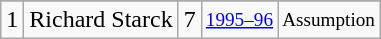<table class="wikitable">
<tr>
</tr>
<tr>
<td>1</td>
<td>Richard Starck</td>
<td>7</td>
<td style="font-size:80%;"><a href='#'>1995–96</a></td>
<td style="font-size:80%;">Assumption</td>
</tr>
</table>
